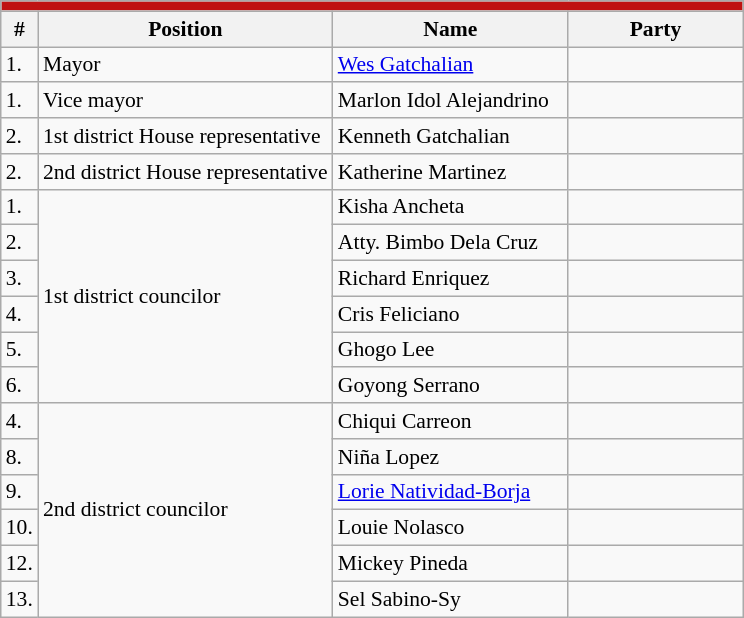<table class=wikitable style="font-size:90%">
<tr>
<td colspan="5" bgcolor="#bf1212"></td>
</tr>
<tr>
<th>#</th>
<th>Position</th>
<th width="150px">Name</th>
<th colspan=2 width=110px>Party</th>
</tr>
<tr>
<td>1.</td>
<td>Mayor</td>
<td><a href='#'>Wes Gatchalian</a></td>
<td></td>
</tr>
<tr>
<td>1.</td>
<td>Vice mayor</td>
<td>Marlon Idol Alejandrino</td>
<td></td>
</tr>
<tr>
<td>2.</td>
<td>1st district House representative</td>
<td>Kenneth Gatchalian</td>
<td></td>
</tr>
<tr>
<td>2.</td>
<td>2nd district House representative</td>
<td>Katherine Martinez</td>
<td></td>
</tr>
<tr>
<td>1.</td>
<td rowspan="6">1st district councilor</td>
<td>Kisha Ancheta</td>
<td></td>
</tr>
<tr>
<td>2.</td>
<td>Atty. Bimbo Dela Cruz</td>
<td></td>
</tr>
<tr>
<td>3.</td>
<td>Richard Enriquez</td>
<td></td>
</tr>
<tr>
<td>4.</td>
<td>Cris Feliciano</td>
<td></td>
</tr>
<tr>
<td>5.</td>
<td>Ghogo Lee</td>
<td></td>
</tr>
<tr>
<td>6.</td>
<td>Goyong Serrano</td>
<td></td>
</tr>
<tr>
<td>4.</td>
<td rowspan="6">2nd district councilor</td>
<td>Chiqui Carreon</td>
<td></td>
</tr>
<tr>
<td>8.</td>
<td>Niña Lopez</td>
<td></td>
</tr>
<tr>
<td>9.</td>
<td><a href='#'>Lorie Natividad-Borja</a></td>
<td></td>
</tr>
<tr>
<td>10.</td>
<td>Louie Nolasco</td>
<td></td>
</tr>
<tr>
<td>12.</td>
<td>Mickey Pineda</td>
<td></td>
</tr>
<tr>
<td>13.</td>
<td>Sel Sabino-Sy</td>
<td></td>
</tr>
</table>
